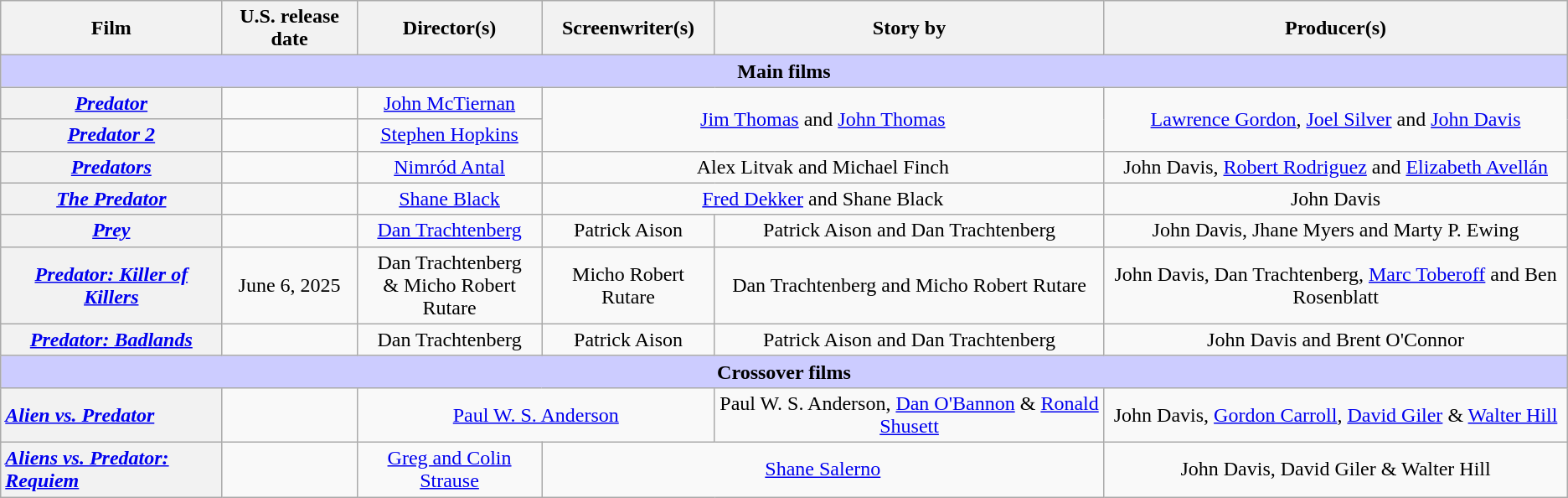<table class="wikitable plainrowheaders" style="text-align:center;">
<tr>
<th scope="col">Film</th>
<th scope="col">U.S. release date</th>
<th scope="col">Director(s)</th>
<th scope="col">Screenwriter(s)</th>
<th scope="col">Story by</th>
<th scope="col">Producer(s)</th>
</tr>
<tr>
<th colspan="6" style="width:12px; background-color:#ccccff;">Main films</th>
</tr>
<tr>
<th scope="row"><em><a href='#'>Predator</a></em></th>
<td style="text-align:center"></td>
<td><a href='#'>John McTiernan</a></td>
<td colspan="2" rowspan="2"><a href='#'>Jim Thomas</a> and <a href='#'>John Thomas</a></td>
<td rowspan="2"><a href='#'>Lawrence Gordon</a>, <a href='#'>Joel Silver</a> and <a href='#'>John Davis</a></td>
</tr>
<tr>
<th scope="row"><em><a href='#'>Predator 2</a></em></th>
<td style="text-align:center"></td>
<td><a href='#'>Stephen Hopkins</a></td>
</tr>
<tr>
<th scope="row"><em><a href='#'>Predators</a></em></th>
<td style="text-align:center"></td>
<td><a href='#'>Nimród Antal</a></td>
<td colspan="2">Alex Litvak and Michael Finch</td>
<td>John Davis, <a href='#'>Robert Rodriguez</a> and <a href='#'>Elizabeth Avellán</a></td>
</tr>
<tr>
<th scope="row"><em><a href='#'>The Predator</a></em></th>
<td style="text-align:center"></td>
<td><a href='#'>Shane Black</a></td>
<td colspan="2"><a href='#'>Fred Dekker</a> and Shane Black</td>
<td>John Davis</td>
</tr>
<tr>
<th scope="row"><em><a href='#'>Prey</a></em></th>
<td style="text-align:center"></td>
<td><a href='#'>Dan Trachtenberg</a></td>
<td>Patrick Aison</td>
<td>Patrick Aison and Dan Trachtenberg</td>
<td>John Davis, Jhane Myers and Marty P. Ewing</td>
</tr>
<tr>
<th scope="row"><em><a href='#'>Predator: Killer of Killers</a></em></th>
<td>June 6, 2025</td>
<td>Dan Trachtenberg <br>& Micho Robert Rutare</td>
<td>Micho Robert Rutare</td>
<td>Dan Trachtenberg and Micho Robert Rutare</td>
<td>John Davis, Dan Trachtenberg, <a href='#'>Marc Toberoff</a> and Ben Rosenblatt</td>
</tr>
<tr>
<th scope="row"><em><a href='#'>Predator: Badlands</a></em></th>
<td style="text-align:center"></td>
<td>Dan Trachtenberg</td>
<td>Patrick Aison</td>
<td>Patrick Aison and Dan Trachtenberg</td>
<td>John Davis and Brent O'Connor</td>
</tr>
<tr>
<th colspan="6" style="width:12px; background-color:#ccccff;">Crossover films</th>
</tr>
<tr>
<th scope="row" style="text-align:left;"><em><a href='#'>Alien vs. Predator</a></em></th>
<td style="text-align:center"></td>
<td colspan="2"><a href='#'>Paul W. S. Anderson</a></td>
<td>Paul W. S. Anderson, <a href='#'>Dan O'Bannon</a> & <a href='#'>Ronald Shusett</a></td>
<td>John Davis, <a href='#'>Gordon Carroll</a>, <a href='#'>David Giler</a> & <a href='#'>Walter Hill</a></td>
</tr>
<tr>
<th scope="row" style="text-align:left;"><em><a href='#'>Aliens vs. Predator: Requiem</a></em></th>
<td style="text-align:center"></td>
<td><a href='#'>Greg and Colin Strause</a></td>
<td colspan="2"><a href='#'>Shane Salerno</a></td>
<td>John Davis, David Giler & Walter Hill</td>
</tr>
</table>
